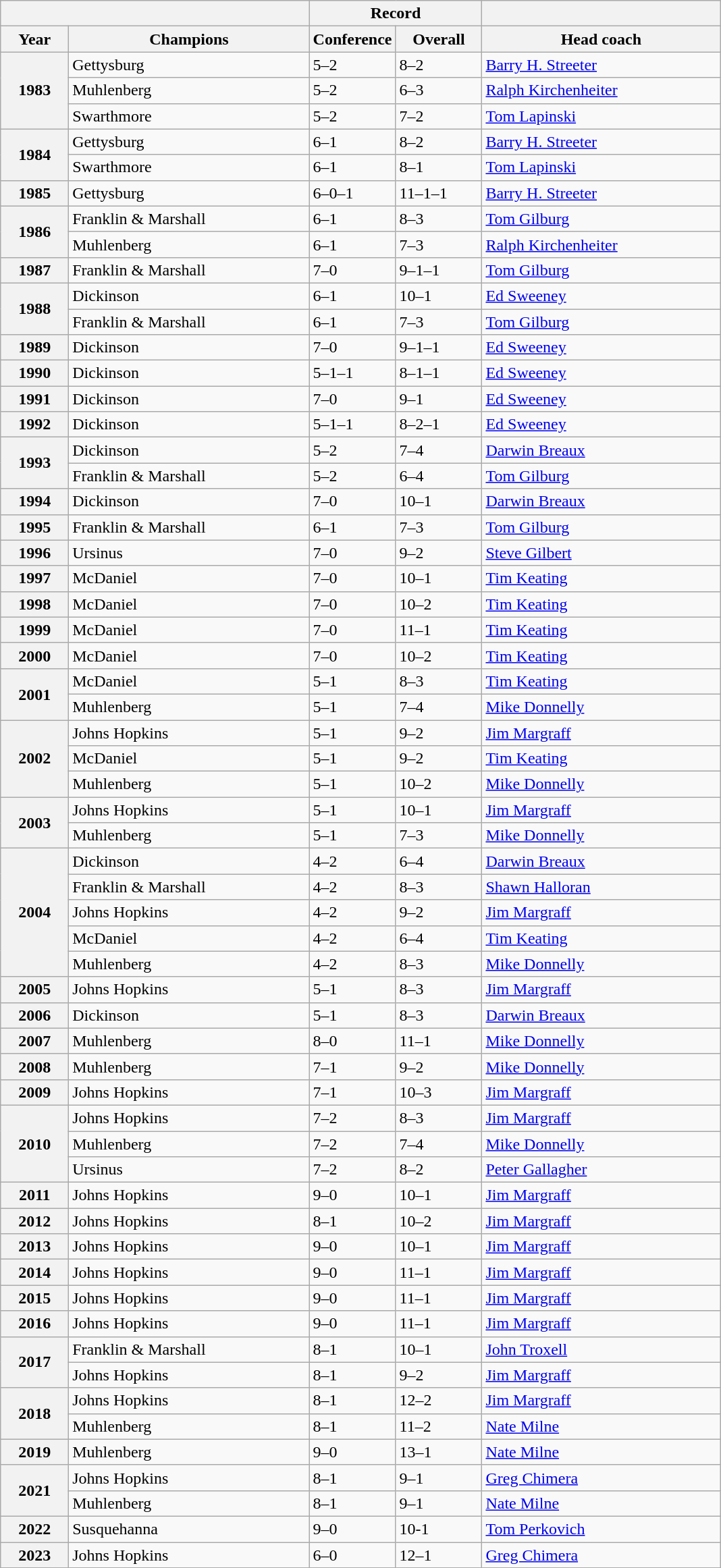<table class="wikitable sortable">
<tr>
<th colspan=2></th>
<th colspan=2>Record</th>
<th></th>
</tr>
<tr>
<th>Year</th>
<th>Champions</th>
<th style="width:12%;">Conference</th>
<th style="width:12%;">Overall</th>
<th>Head coach</th>
</tr>
<tr>
<th rowspan="3">1983</th>
<td>Gettysburg</td>
<td>5–2</td>
<td>8–2</td>
<td><a href='#'>Barry H. Streeter</a></td>
</tr>
<tr>
<td>Muhlenberg</td>
<td>5–2</td>
<td>6–3</td>
<td><a href='#'>Ralph Kirchenheiter</a></td>
</tr>
<tr>
<td>Swarthmore</td>
<td>5–2</td>
<td>7–2</td>
<td><a href='#'>Tom Lapinski</a></td>
</tr>
<tr>
<th rowspan="2">1984</th>
<td>Gettysburg</td>
<td>6–1</td>
<td>8–2</td>
<td><a href='#'>Barry H. Streeter</a></td>
</tr>
<tr>
<td>Swarthmore</td>
<td>6–1</td>
<td>8–1</td>
<td><a href='#'>Tom Lapinski</a></td>
</tr>
<tr>
<th>1985</th>
<td>Gettysburg</td>
<td>6–0–1</td>
<td>11–1–1</td>
<td><a href='#'>Barry H. Streeter</a></td>
</tr>
<tr>
<th rowspan=2>1986</th>
<td>Franklin & Marshall</td>
<td>6–1</td>
<td>8–3</td>
<td><a href='#'>Tom Gilburg</a></td>
</tr>
<tr>
<td>Muhlenberg</td>
<td>6–1</td>
<td>7–3</td>
<td><a href='#'>Ralph Kirchenheiter</a></td>
</tr>
<tr>
<th>1987</th>
<td>Franklin & Marshall</td>
<td>7–0</td>
<td>9–1–1</td>
<td><a href='#'>Tom Gilburg</a></td>
</tr>
<tr>
<th rowspan="2">1988</th>
<td>Dickinson</td>
<td>6–1</td>
<td>10–1</td>
<td><a href='#'>Ed Sweeney</a></td>
</tr>
<tr>
<td>Franklin & Marshall</td>
<td>6–1</td>
<td>7–3</td>
<td><a href='#'>Tom Gilburg</a></td>
</tr>
<tr>
<th>1989</th>
<td>Dickinson</td>
<td>7–0</td>
<td>9–1–1</td>
<td><a href='#'>Ed Sweeney</a></td>
</tr>
<tr>
<th>1990</th>
<td>Dickinson</td>
<td>5–1–1</td>
<td>8–1–1</td>
<td><a href='#'>Ed Sweeney</a></td>
</tr>
<tr>
<th>1991</th>
<td>Dickinson</td>
<td>7–0</td>
<td>9–1</td>
<td><a href='#'>Ed Sweeney</a></td>
</tr>
<tr>
<th>1992</th>
<td>Dickinson</td>
<td>5–1–1</td>
<td>8–2–1</td>
<td><a href='#'>Ed Sweeney</a></td>
</tr>
<tr>
<th rowspan=2>1993</th>
<td>Dickinson</td>
<td>5–2</td>
<td>7–4</td>
<td><a href='#'>Darwin Breaux</a></td>
</tr>
<tr>
<td>Franklin & Marshall</td>
<td>5–2</td>
<td>6–4</td>
<td><a href='#'>Tom Gilburg</a></td>
</tr>
<tr>
<th>1994</th>
<td>Dickinson</td>
<td>7–0</td>
<td>10–1</td>
<td><a href='#'>Darwin Breaux</a></td>
</tr>
<tr>
<th>1995</th>
<td>Franklin & Marshall</td>
<td>6–1</td>
<td>7–3</td>
<td><a href='#'>Tom Gilburg</a></td>
</tr>
<tr>
<th>1996</th>
<td>Ursinus</td>
<td>7–0</td>
<td>9–2</td>
<td><a href='#'>Steve Gilbert</a></td>
</tr>
<tr>
<th>1997</th>
<td>McDaniel</td>
<td>7–0</td>
<td>10–1</td>
<td><a href='#'>Tim Keating</a></td>
</tr>
<tr>
<th>1998</th>
<td>McDaniel</td>
<td>7–0</td>
<td>10–2</td>
<td><a href='#'>Tim Keating</a></td>
</tr>
<tr>
<th>1999</th>
<td>McDaniel</td>
<td>7–0</td>
<td>11–1</td>
<td><a href='#'>Tim Keating</a></td>
</tr>
<tr>
<th>2000</th>
<td>McDaniel</td>
<td>7–0</td>
<td>10–2</td>
<td><a href='#'>Tim Keating</a></td>
</tr>
<tr>
<th rowspan="2">2001</th>
<td>McDaniel</td>
<td>5–1</td>
<td>8–3</td>
<td><a href='#'>Tim Keating</a></td>
</tr>
<tr>
<td>Muhlenberg</td>
<td>5–1</td>
<td>7–4</td>
<td><a href='#'>Mike Donnelly</a></td>
</tr>
<tr>
<th rowspan="3">2002</th>
<td>Johns Hopkins</td>
<td>5–1</td>
<td>9–2</td>
<td><a href='#'>Jim Margraff</a></td>
</tr>
<tr>
<td>McDaniel</td>
<td>5–1</td>
<td>9–2</td>
<td><a href='#'>Tim Keating</a></td>
</tr>
<tr>
<td>Muhlenberg</td>
<td>5–1</td>
<td>10–2</td>
<td><a href='#'>Mike Donnelly</a></td>
</tr>
<tr>
<th rowspan="2">2003</th>
<td>Johns Hopkins</td>
<td>5–1</td>
<td>10–1</td>
<td><a href='#'>Jim Margraff</a></td>
</tr>
<tr>
<td>Muhlenberg</td>
<td>5–1</td>
<td>7–3</td>
<td><a href='#'>Mike Donnelly</a></td>
</tr>
<tr>
<th rowspan="5">2004</th>
<td>Dickinson</td>
<td>4–2</td>
<td>6–4</td>
<td><a href='#'>Darwin Breaux</a></td>
</tr>
<tr>
<td>Franklin & Marshall</td>
<td>4–2</td>
<td>8–3</td>
<td><a href='#'>Shawn Halloran</a></td>
</tr>
<tr>
<td>Johns Hopkins</td>
<td>4–2</td>
<td>9–2</td>
<td><a href='#'>Jim Margraff</a></td>
</tr>
<tr>
<td>McDaniel</td>
<td>4–2</td>
<td>6–4</td>
<td><a href='#'>Tim Keating</a></td>
</tr>
<tr>
<td>Muhlenberg</td>
<td>4–2</td>
<td>8–3</td>
<td><a href='#'>Mike Donnelly</a></td>
</tr>
<tr>
<th>2005</th>
<td>Johns Hopkins</td>
<td>5–1</td>
<td>8–3</td>
<td><a href='#'>Jim Margraff</a></td>
</tr>
<tr>
<th>2006</th>
<td>Dickinson</td>
<td>5–1</td>
<td>8–3</td>
<td><a href='#'>Darwin Breaux</a></td>
</tr>
<tr>
<th>2007</th>
<td>Muhlenberg</td>
<td>8–0</td>
<td>11–1</td>
<td><a href='#'>Mike Donnelly</a></td>
</tr>
<tr>
<th>2008</th>
<td>Muhlenberg</td>
<td>7–1</td>
<td>9–2</td>
<td><a href='#'>Mike Donnelly</a></td>
</tr>
<tr>
<th>2009</th>
<td>Johns Hopkins</td>
<td>7–1</td>
<td>10–3</td>
<td><a href='#'>Jim Margraff</a></td>
</tr>
<tr>
<th rowspan="3">2010</th>
<td>Johns Hopkins</td>
<td>7–2</td>
<td>8–3</td>
<td><a href='#'>Jim Margraff</a></td>
</tr>
<tr>
<td>Muhlenberg</td>
<td>7–2</td>
<td>7–4</td>
<td><a href='#'>Mike Donnelly</a></td>
</tr>
<tr>
<td>Ursinus</td>
<td>7–2</td>
<td>8–2</td>
<td><a href='#'>Peter Gallagher</a></td>
</tr>
<tr>
<th>2011</th>
<td>Johns Hopkins</td>
<td>9–0</td>
<td>10–1</td>
<td><a href='#'>Jim Margraff</a></td>
</tr>
<tr>
<th>2012</th>
<td>Johns Hopkins</td>
<td>8–1</td>
<td>10–2</td>
<td><a href='#'>Jim Margraff</a></td>
</tr>
<tr>
<th>2013</th>
<td>Johns Hopkins</td>
<td>9–0</td>
<td>10–1</td>
<td><a href='#'>Jim Margraff</a></td>
</tr>
<tr>
<th>2014</th>
<td>Johns Hopkins</td>
<td>9–0</td>
<td>11–1</td>
<td><a href='#'>Jim Margraff</a></td>
</tr>
<tr>
<th>2015</th>
<td>Johns Hopkins</td>
<td>9–0</td>
<td>11–1</td>
<td><a href='#'>Jim Margraff</a></td>
</tr>
<tr>
<th>2016</th>
<td>Johns Hopkins</td>
<td>9–0</td>
<td>11–1</td>
<td><a href='#'>Jim Margraff</a></td>
</tr>
<tr>
<th rowspan="2">2017</th>
<td>Franklin & Marshall</td>
<td>8–1</td>
<td>10–1</td>
<td><a href='#'>John Troxell</a></td>
</tr>
<tr>
<td>Johns Hopkins</td>
<td>8–1</td>
<td>9–2</td>
<td><a href='#'>Jim Margraff</a></td>
</tr>
<tr align="left">
<th rowspan="2">2018</th>
<td>Johns Hopkins</td>
<td>8–1</td>
<td>12–2</td>
<td><a href='#'>Jim Margraff</a></td>
</tr>
<tr>
<td>Muhlenberg</td>
<td>8–1</td>
<td>11–2</td>
<td><a href='#'>Nate Milne</a></td>
</tr>
<tr align="left">
<th>2019</th>
<td>Muhlenberg</td>
<td>9–0</td>
<td>13–1</td>
<td><a href='#'>Nate Milne</a></td>
</tr>
<tr align="left">
<th rowspan="2">2021</th>
<td>Johns Hopkins</td>
<td>8–1</td>
<td>9–1</td>
<td><a href='#'>Greg Chimera</a></td>
</tr>
<tr>
<td>Muhlenberg</td>
<td>8–1</td>
<td>9–1</td>
<td><a href='#'>Nate Milne</a></td>
</tr>
<tr align="left">
<th>2022</th>
<td>Susquehanna</td>
<td>9–0</td>
<td>10-1</td>
<td><a href='#'>Tom Perkovich</a></td>
</tr>
<tr align="left">
<th>2023</th>
<td>Johns Hopkins</td>
<td>6–0</td>
<td>12–1</td>
<td><a href='#'>Greg Chimera</a></td>
</tr>
</table>
